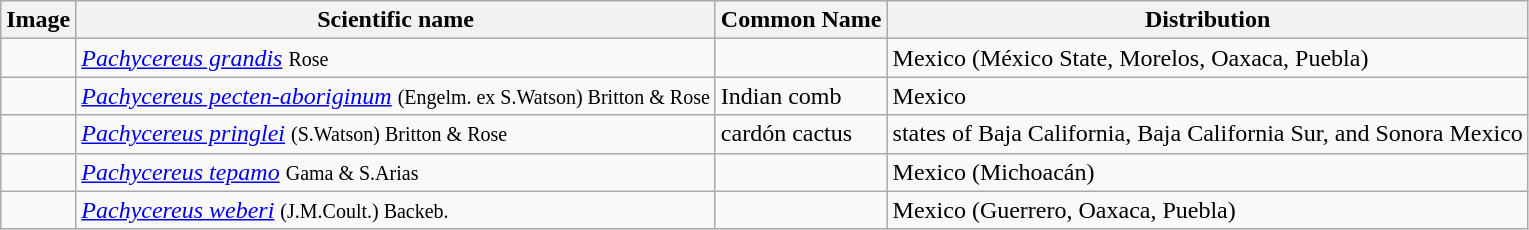<table class="wikitable sortable">
<tr>
<th>Image</th>
<th>Scientific name</th>
<th>Common Name</th>
<th>Distribution</th>
</tr>
<tr>
<td></td>
<td><em><a href='#'>Pachycereus grandis</a></em> <small>Rose</small></td>
<td></td>
<td>Mexico (México State, Morelos, Oaxaca, Puebla)</td>
</tr>
<tr>
<td></td>
<td><em><a href='#'>Pachycereus pecten-aboriginum</a></em> <small>(Engelm. ex S.Watson) Britton & Rose</small></td>
<td>Indian comb</td>
<td>Mexico</td>
</tr>
<tr>
<td></td>
<td><em><a href='#'>Pachycereus pringlei</a></em> <small>(S.Watson) Britton & Rose</small></td>
<td>cardón cactus</td>
<td>states of Baja California, Baja California Sur, and Sonora Mexico</td>
</tr>
<tr>
<td></td>
<td><em><a href='#'>Pachycereus tepamo</a></em> <small>Gama & S.Arias</small></td>
<td></td>
<td>Mexico (Michoacán)</td>
</tr>
<tr>
<td></td>
<td><em><a href='#'>Pachycereus weberi</a></em> <small>(J.M.Coult.) Backeb.</small></td>
<td></td>
<td>Mexico (Guerrero, Oaxaca, Puebla)</td>
</tr>
</table>
